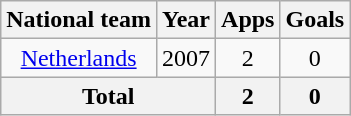<table class="wikitable" style="text-align:center">
<tr>
<th>National team</th>
<th>Year</th>
<th>Apps</th>
<th>Goals</th>
</tr>
<tr>
<td><a href='#'>Netherlands</a></td>
<td>2007</td>
<td>2</td>
<td>0</td>
</tr>
<tr>
<th colspan="2">Total</th>
<th>2</th>
<th>0</th>
</tr>
</table>
